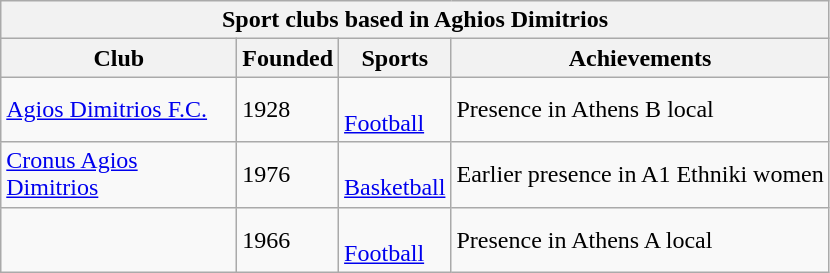<table class="wikitable">
<tr>
<th colspan="4">Sport clubs based in Aghios Dimitrios</th>
</tr>
<tr>
<th width="150">Club</th>
<th>Founded</th>
<th>Sports</th>
<th>Achievements</th>
</tr>
<tr>
<td><a href='#'>Agios Dimitrios F.C.</a></td>
<td>1928</td>
<td><br><a href='#'>Football</a></td>
<td>Presence in Athens B local</td>
</tr>
<tr>
<td><a href='#'>Cronus Agios Dimitrios</a></td>
<td>1976</td>
<td><br><a href='#'>Basketball</a></td>
<td>Earlier presence in A1 Ethniki women</td>
</tr>
<tr>
<td></td>
<td>1966</td>
<td><br><a href='#'>Football</a></td>
<td>Presence in Athens A local</td>
</tr>
</table>
